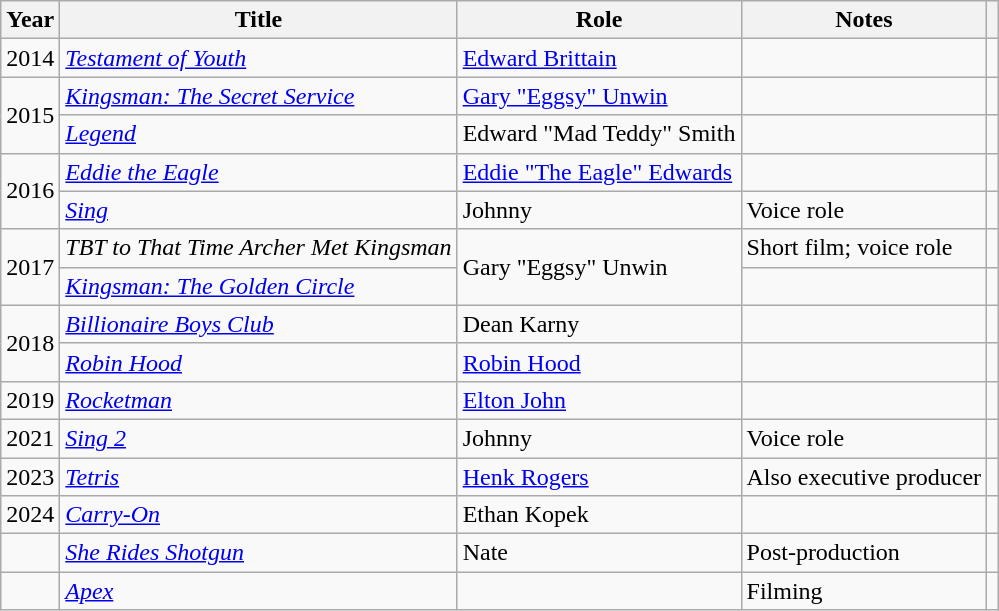<table class="wikitable sortable">
<tr>
<th>Year</th>
<th>Title</th>
<th>Role</th>
<th class="unsortable">Notes</th>
<th class="unsortable"></th>
</tr>
<tr>
<td>2014</td>
<td><em><a href='#'>Testament of Youth</a></em></td>
<td><a href='#'>Edward Brittain</a></td>
<td></td>
<td align="center"></td>
</tr>
<tr>
<td rowspan="2">2015</td>
<td><em><a href='#'>Kingsman: The Secret Service</a></em></td>
<td><a href='#'>Gary "Eggsy" Unwin</a></td>
<td></td>
<td align="center"></td>
</tr>
<tr>
<td><em><a href='#'>Legend</a></em></td>
<td>Edward "Mad Teddy" Smith</td>
<td></td>
<td align="center"></td>
</tr>
<tr>
<td rowspan="2">2016</td>
<td><em><a href='#'>Eddie the Eagle</a></em></td>
<td><a href='#'>Eddie "The Eagle" Edwards</a></td>
<td></td>
<td align="center"></td>
</tr>
<tr>
<td><em><a href='#'>Sing</a></em></td>
<td>Johnny</td>
<td>Voice role</td>
<td align="center"></td>
</tr>
<tr>
<td rowspan="2">2017</td>
<td><em>TBT to That Time Archer Met Kingsman</em></td>
<td rowspan="2">Gary "Eggsy" Unwin</td>
<td>Short film; voice role</td>
<td align="center"></td>
</tr>
<tr>
<td><em><a href='#'>Kingsman: The Golden Circle</a></em></td>
<td></td>
<td align="center"></td>
</tr>
<tr>
<td rowspan="2">2018</td>
<td><em><a href='#'>Billionaire Boys Club</a></em></td>
<td>Dean Karny</td>
<td></td>
<td align="center"></td>
</tr>
<tr>
<td><em><a href='#'>Robin Hood</a></em></td>
<td><a href='#'>Robin Hood</a></td>
<td></td>
<td align="center"></td>
</tr>
<tr>
<td>2019</td>
<td><em><a href='#'>Rocketman</a></em></td>
<td><a href='#'>Elton John</a></td>
<td></td>
<td align="center"></td>
</tr>
<tr>
<td>2021</td>
<td><em><a href='#'>Sing 2</a></em></td>
<td>Johnny</td>
<td>Voice role</td>
<td align="center"></td>
</tr>
<tr>
<td>2023</td>
<td><em><a href='#'>Tetris</a></em></td>
<td><a href='#'>Henk Rogers</a></td>
<td>Also executive producer</td>
<td align="center"></td>
</tr>
<tr>
<td>2024</td>
<td><em><a href='#'>Carry-On</a></em></td>
<td>Ethan Kopek</td>
<td></td>
<td align="center"></td>
</tr>
<tr>
<td></td>
<td><em><a href='#'>She Rides Shotgun</a></em></td>
<td>Nate</td>
<td>Post-production</td>
<td align="center"></td>
</tr>
<tr>
<td></td>
<td><em><a href='#'>Apex</a></em></td>
<td></td>
<td>Filming</td>
<td align"centre"></td>
</tr>
</table>
